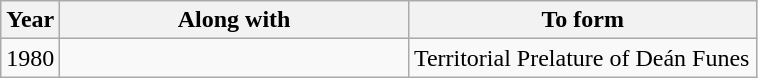<table class="wikitable">
<tr>
<th>Year</th>
<th width="225">Along with</th>
<th width="225">To form</th>
</tr>
<tr valign="top">
<td>1980</td>
<td></td>
<td>Territorial Prelature of Deán Funes</td>
</tr>
</table>
